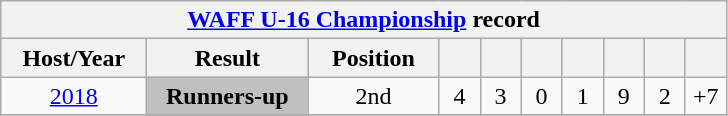<table class="wikitable collapsible collapsed" style="text-align: center;">
<tr>
<th colspan="10"><a href='#'>WAFF U-16 Championship</a> record</th>
</tr>
<tr>
<th width="90">Host/Year</th>
<th width="100">Result</th>
<th width="80">Position</th>
<th width="20"></th>
<th width="20"></th>
<th width="20"></th>
<th width="20"></th>
<th width="20"></th>
<th width="20"></th>
<th width="20"></th>
</tr>
<tr>
<td> <a href='#'>2018</a></td>
<td bgcolor=Silver><strong>Runners-up</strong></td>
<td>2nd</td>
<td>4</td>
<td>3</td>
<td>0</td>
<td>1</td>
<td>9</td>
<td>2</td>
<td>+7</td>
</tr>
<tr>
</tr>
</table>
